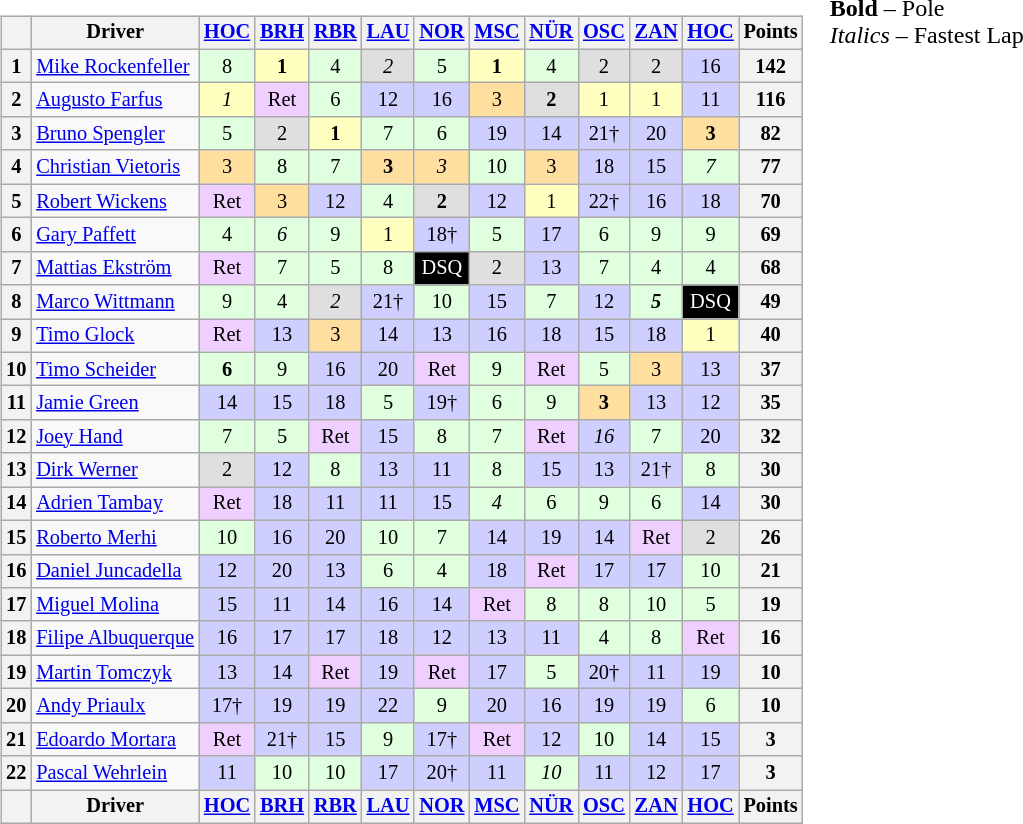<table>
<tr>
<td><br><table class="wikitable" style="font-size:85%; text-align:center">
<tr style="background:#f9f9f9" valign="top">
<th valign="middle"></th>
<th valign="middle">Driver</th>
<th><a href='#'>HOC</a><br></th>
<th><a href='#'>BRH</a><br></th>
<th><a href='#'>RBR</a><br></th>
<th><a href='#'>LAU</a><br></th>
<th><a href='#'>NOR</a><br></th>
<th><a href='#'>MSC</a><br></th>
<th><a href='#'>NÜR</a><br></th>
<th><a href='#'>OSC</a><br></th>
<th><a href='#'>ZAN</a><br></th>
<th><a href='#'>HOC</a><br></th>
<th valign="middle">Points</th>
</tr>
<tr>
<th>1</th>
<td align="left"> <a href='#'>Mike Rockenfeller</a></td>
<td style="background:#dfffdf;">8</td>
<td style="background:#ffffbf;"><strong>1</strong></td>
<td style="background:#dfffdf;">4</td>
<td style="background:#dfdfdf;"><em>2</em></td>
<td style="background:#dfffdf;">5</td>
<td style="background:#ffffbf;"><strong>1</strong></td>
<td style="background:#dfffdf;">4</td>
<td style="background:#dfdfdf;">2</td>
<td style="background:#dfdfdf;">2</td>
<td style="background:#CFCFFF;">16</td>
<th>142</th>
</tr>
<tr>
<th>2</th>
<td align="left"> <a href='#'>Augusto Farfus</a></td>
<td style="background:#ffffbf;"><em>1</em></td>
<td style="background:#EFCFFF;">Ret</td>
<td style="background:#dfffdf;">6</td>
<td style="background:#CFCFFF;">12</td>
<td style="background:#CFCFFF;">16</td>
<td style="background:#ffdf9f;">3</td>
<td style="background:#dfdfdf;"><strong>2</strong></td>
<td style="background:#ffffbf;">1</td>
<td style="background:#ffffbf;">1</td>
<td style="background:#CFCFFF;">11</td>
<th>116</th>
</tr>
<tr>
<th>3</th>
<td align="left"> <a href='#'>Bruno Spengler</a></td>
<td style="background:#dfffdf;">5</td>
<td style="background:#dfdfdf;">2</td>
<td style="background:#ffffbf;"><strong>1</strong></td>
<td style="background:#dfffdf;">7</td>
<td style="background:#dfffdf;">6</td>
<td style="background:#CFCFFF;">19</td>
<td style="background:#CFCFFF;">14</td>
<td style="background:#CFCFFF;">21†</td>
<td style="background:#CFCFFF;">20</td>
<td style="background:#ffdf9f;"><strong>3</strong></td>
<th>82</th>
</tr>
<tr>
<th>4</th>
<td align="left"> <a href='#'>Christian Vietoris</a></td>
<td style="background:#ffdf9f;">3</td>
<td style="background:#dfffdf;">8</td>
<td style="background:#dfffdf;">7</td>
<td style="background:#ffdf9f;"><strong>3</strong></td>
<td style="background:#ffdf9f;"><em>3</em></td>
<td style="background:#dfffdf;">10</td>
<td style="background:#ffdf9f;">3</td>
<td style="background:#CFCFFF;">18</td>
<td style="background:#CFCFFF;">15</td>
<td style="background:#dfffdf;"><em>7</em></td>
<th>77</th>
</tr>
<tr>
<th>5</th>
<td align="left"> <a href='#'>Robert Wickens</a></td>
<td style="background:#EFCFFF;">Ret</td>
<td style="background:#ffdf9f;">3</td>
<td style="background:#CFCFFF;">12</td>
<td style="background:#dfffdf;">4</td>
<td style="background:#dfdfdf;"><strong>2</strong></td>
<td style="background:#CFCFFF;">12</td>
<td style="background:#ffffbf;">1</td>
<td style="background:#CFCFFF;">22†</td>
<td style="background:#CFCFFF;">16</td>
<td style="background:#CFCFFF;">18</td>
<th>70</th>
</tr>
<tr>
<th>6</th>
<td align="left"> <a href='#'>Gary Paffett</a></td>
<td style="background:#dfffdf;">4</td>
<td style="background:#dfffdf;"><em>6</em></td>
<td style="background:#dfffdf;">9</td>
<td style="background:#ffffbf;">1</td>
<td style="background:#CFCFFF;">18†</td>
<td style="background:#dfffdf;">5</td>
<td style="background:#CFCFFF;">17</td>
<td style="background:#dfffdf;">6</td>
<td style="background:#dfffdf;">9</td>
<td style="background:#dfffdf;">9</td>
<th>69</th>
</tr>
<tr>
<th>7</th>
<td align="left"> <a href='#'>Mattias Ekström</a></td>
<td style="background:#EFCFFF;">Ret</td>
<td style="background:#dfffdf;">7</td>
<td style="background:#dfffdf;">5</td>
<td style="background:#dfffdf;">8</td>
<td style="background:#000000; color:white;">DSQ</td>
<td style="background:#dfdfdf;">2</td>
<td style="background:#CFCFFF;">13</td>
<td style="background:#dfffdf;">7</td>
<td style="background:#dfffdf;">4</td>
<td style="background:#dfffdf;">4</td>
<th>68</th>
</tr>
<tr>
<th>8</th>
<td align="left"> <a href='#'>Marco Wittmann</a></td>
<td style="background:#dfffdf;">9</td>
<td style="background:#dfffdf;">4</td>
<td style="background:#dfdfdf;"><em>2</em></td>
<td style="background:#CFCFFF;">21†</td>
<td style="background:#dfffdf;">10</td>
<td style="background:#CFCFFF;">15</td>
<td style="background:#dfffdf;">7</td>
<td style="background:#CFCFFF;">12</td>
<td style="background:#dfffdf;"><strong><em>5</em></strong></td>
<td style="background:#000000; color:white;">DSQ</td>
<th>49</th>
</tr>
<tr>
<th>9</th>
<td align="left"> <a href='#'>Timo Glock</a></td>
<td style="background:#EFCFFF;">Ret</td>
<td style="background:#CFCFFF;">13</td>
<td style="background:#ffdf9f;">3</td>
<td style="background:#CFCFFF;">14</td>
<td style="background:#CFCFFF;">13</td>
<td style="background:#CFCFFF;">16</td>
<td style="background:#CFCFFF;">18</td>
<td style="background:#CFCFFF;">15</td>
<td style="background:#CFCFFF;">18</td>
<td style="background:#ffffbf;">1</td>
<th>40</th>
</tr>
<tr>
<th>10</th>
<td align="left"> <a href='#'>Timo Scheider</a></td>
<td style="background:#dfffdf;"><strong>6</strong></td>
<td style="background:#dfffdf;">9</td>
<td style="background:#CFCFFF;">16</td>
<td style="background:#CFCFFF;">20</td>
<td style="background:#EFCFFF;">Ret</td>
<td style="background:#dfffdf;">9</td>
<td style="background:#EFCFFF;">Ret</td>
<td style="background:#dfffdf;">5</td>
<td style="background:#ffdf9f;">3</td>
<td style="background:#CFCFFF;">13</td>
<th>37</th>
</tr>
<tr>
<th>11</th>
<td align="left"> <a href='#'>Jamie Green</a></td>
<td style="background:#CFCFFF;">14</td>
<td style="background:#CFCFFF;">15</td>
<td style="background:#CFCFFF;">18</td>
<td style="background:#dfffdf;">5</td>
<td style="background:#CFCFFF;">19†</td>
<td style="background:#dfffdf;">6</td>
<td style="background:#dfffdf;">9</td>
<td style="background:#ffdf9f;"><strong>3</strong></td>
<td style="background:#CFCFFF;">13</td>
<td style="background:#CFCFFF;">12</td>
<th>35</th>
</tr>
<tr>
<th>12</th>
<td align="left"> <a href='#'>Joey Hand</a></td>
<td style="background:#dfffdf;">7</td>
<td style="background:#dfffdf;">5</td>
<td style="background:#EFCFFF;">Ret</td>
<td style="background:#CFCFFF;">15</td>
<td style="background:#dfffdf;">8</td>
<td style="background:#dfffdf;">7</td>
<td style="background:#EFCFFF;">Ret</td>
<td style="background:#CFCFFF;"><em>16</em></td>
<td style="background:#dfffdf;">7</td>
<td style="background:#CFCFFF;">20</td>
<th>32</th>
</tr>
<tr>
<th>13</th>
<td align="left"> <a href='#'>Dirk Werner</a></td>
<td style="background:#dfdfdf;">2</td>
<td style="background:#CFCFFF;">12</td>
<td style="background:#dfffdf;">8</td>
<td style="background:#CFCFFF;">13</td>
<td style="background:#CFCFFF;">11</td>
<td style="background:#dfffdf;">8</td>
<td style="background:#CFCFFF;">15</td>
<td style="background:#CFCFFF;">13</td>
<td style="background:#CFCFFF;">21†</td>
<td style="background:#dfffdf;">8</td>
<th>30</th>
</tr>
<tr>
<th>14</th>
<td align="left"> <a href='#'>Adrien Tambay</a></td>
<td style="background:#EFCFFF;">Ret</td>
<td style="background:#CFCFFF;">18</td>
<td style="background:#CFCFFF;">11</td>
<td style="background:#CFCFFF;">11</td>
<td style="background:#CFCFFF;">15</td>
<td style="background:#dfffdf;"><em>4</em></td>
<td style="background:#dfffdf;">6</td>
<td style="background:#dfffdf;">9</td>
<td style="background:#dfffdf;">6</td>
<td style="background:#CFCFFF;">14</td>
<th>30</th>
</tr>
<tr>
<th>15</th>
<td align="left"> <a href='#'>Roberto Merhi</a></td>
<td style="background:#dfffdf;">10</td>
<td style="background:#CFCFFF;">16</td>
<td style="background:#CFCFFF;">20</td>
<td style="background:#dfffdf;">10</td>
<td style="background:#dfffdf;">7</td>
<td style="background:#CFCFFF;">14</td>
<td style="background:#CFCFFF;">19</td>
<td style="background:#CFCFFF;">14</td>
<td style="background:#EFCFFF;">Ret</td>
<td style="background:#dfdfdf;">2</td>
<th>26</th>
</tr>
<tr>
<th>16</th>
<td align="left"> <a href='#'>Daniel Juncadella</a></td>
<td style="background:#CFCFFF;">12</td>
<td style="background:#CFCFFF;">20</td>
<td style="background:#CFCFFF;">13</td>
<td style="background:#dfffdf;">6</td>
<td style="background:#dfffdf;">4</td>
<td style="background:#CFCFFF;">18</td>
<td style="background:#EFCFFF;">Ret</td>
<td style="background:#CFCFFF;">17</td>
<td style="background:#CFCFFF;">17</td>
<td style="background:#dfffdf;">10</td>
<th>21</th>
</tr>
<tr>
<th>17</th>
<td align="left"> <a href='#'>Miguel Molina</a></td>
<td style="background:#CFCFFF;">15</td>
<td style="background:#CFCFFF;">11</td>
<td style="background:#CFCFFF;">14</td>
<td style="background:#CFCFFF;">16</td>
<td style="background:#CFCFFF;">14</td>
<td style="background:#EFCFFF;">Ret</td>
<td style="background:#dfffdf;">8</td>
<td style="background:#dfffdf;">8</td>
<td style="background:#dfffdf;">10</td>
<td style="background:#dfffdf;">5</td>
<th>19</th>
</tr>
<tr>
<th>18</th>
<td align="left"> <a href='#'>Filipe Albuquerque</a></td>
<td style="background:#CFCFFF;">16</td>
<td style="background:#CFCFFF;">17</td>
<td style="background:#CFCFFF;">17</td>
<td style="background:#CFCFFF;">18</td>
<td style="background:#CFCFFF;">12</td>
<td style="background:#CFCFFF;">13</td>
<td style="background:#CFCFFF;">11</td>
<td style="background:#dfffdf;">4</td>
<td style="background:#dfffdf;">8</td>
<td style="background:#EFCFFF;">Ret</td>
<th>16</th>
</tr>
<tr>
<th>19</th>
<td align="left"> <a href='#'>Martin Tomczyk</a></td>
<td style="background:#CFCFFF;">13</td>
<td style="background:#CFCFFF;">14</td>
<td style="background:#EFCFFF;">Ret</td>
<td style="background:#CFCFFF;">19</td>
<td style="background:#EFCFFF;">Ret</td>
<td style="background:#CFCFFF;">17</td>
<td style="background:#dfffdf;">5</td>
<td style="background:#CFCFFF;">20†</td>
<td style="background:#CFCFFF;">11</td>
<td style="background:#CFCFFF;">19</td>
<th>10</th>
</tr>
<tr>
<th>20</th>
<td align="left"> <a href='#'>Andy Priaulx</a></td>
<td style="background:#CFCFFF;">17†</td>
<td style="background:#CFCFFF;">19</td>
<td style="background:#CFCFFF;">19</td>
<td style="background:#CFCFFF;">22</td>
<td style="background:#dfffdf;">9</td>
<td style="background:#CFCFFF;">20</td>
<td style="background:#CFCFFF;">16</td>
<td style="background:#CFCFFF;">19</td>
<td style="background:#CFCFFF;">19</td>
<td style="background:#dfffdf;">6</td>
<th>10</th>
</tr>
<tr>
<th>21</th>
<td align="left"> <a href='#'>Edoardo Mortara</a></td>
<td style="background:#EFCFFF;">Ret</td>
<td style="background:#CFCFFF;">21†</td>
<td style="background:#CFCFFF;">15</td>
<td style="background:#dfffdf;">9</td>
<td style="background:#CFCFFF;">17†</td>
<td style="background:#EFCFFF;">Ret</td>
<td style="background:#CFCFFF;">12</td>
<td style="background:#dfffdf;">10</td>
<td style="background:#CFCFFF;">14</td>
<td style="background:#CFCFFF;">15</td>
<th>3</th>
</tr>
<tr>
<th>22</th>
<td align="left"> <a href='#'>Pascal Wehrlein</a></td>
<td style="background:#CFCFFF;">11</td>
<td style="background:#dfffdf;">10</td>
<td style="background:#dfffdf;">10</td>
<td style="background:#CFCFFF;">17</td>
<td style="background:#CFCFFF;">20†</td>
<td style="background:#CFCFFF;">11</td>
<td style="background:#dfffdf;"><em>10</em></td>
<td style="background:#CFCFFF;">11</td>
<td style="background:#CFCFFF;">12</td>
<td style="background:#CFCFFF;">17</td>
<th>3</th>
</tr>
<tr style="background:#f9f9f9" valign="top">
<th valign="middle"></th>
<th valign="middle">Driver</th>
<th><a href='#'>HOC</a><br></th>
<th><a href='#'>BRH</a><br></th>
<th><a href='#'>RBR</a><br></th>
<th><a href='#'>LAU</a><br></th>
<th><a href='#'>NOR</a><br></th>
<th><a href='#'>MSC</a><br></th>
<th><a href='#'>NÜR</a><br></th>
<th><a href='#'>OSC</a><br></th>
<th><a href='#'>ZAN</a><br></th>
<th><a href='#'>HOC</a><br></th>
<th valign="middle">Points</th>
</tr>
</table>
</td>
<td valign="top"><br>
<span><strong>Bold</strong> – Pole<br>
<em>Italics</em> – Fastest Lap</span></td>
</tr>
</table>
